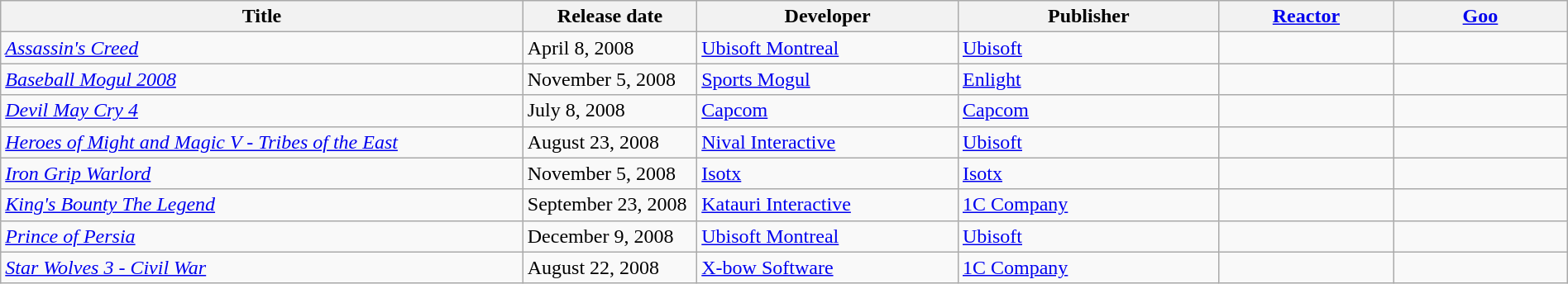<table class="wikitable sortable" width="100%" style="margin:0px 0px">
<tr>
<th width=30%>Title</th>
<th width=10%>Release date</th>
<th width=15%>Developer</th>
<th width=15%>Publisher</th>
<th width=10%><a href='#'>Reactor</a></th>
<th width=10%><a href='#'>Goo</a></th>
</tr>
<tr>
<td><em><a href='#'>Assassin's Creed</a></em></td>
<td>April 8, 2008</td>
<td><a href='#'>Ubisoft Montreal</a></td>
<td><a href='#'>Ubisoft</a></td>
<td align="center"></td>
<td align="center"></td>
</tr>
<tr>
<td><em><a href='#'>Baseball Mogul 2008</a></em></td>
<td>November 5, 2008</td>
<td><a href='#'>Sports Mogul</a></td>
<td><a href='#'>Enlight</a></td>
<td align="center"></td>
<td align="center"></td>
</tr>
<tr>
<td><em><a href='#'>Devil May Cry 4</a></em></td>
<td>July 8, 2008</td>
<td><a href='#'>Capcom</a></td>
<td><a href='#'>Capcom</a></td>
<td align="center"></td>
<td align="center"></td>
</tr>
<tr>
<td><em><a href='#'>Heroes of Might and Magic V - Tribes of the East</a></em></td>
<td>August 23, 2008</td>
<td><a href='#'>Nival Interactive</a></td>
<td><a href='#'>Ubisoft</a></td>
<td align="center"></td>
<td align="center"></td>
</tr>
<tr>
<td><em><a href='#'>Iron Grip Warlord</a></em></td>
<td>November 5, 2008</td>
<td><a href='#'>Isotx</a></td>
<td><a href='#'>Isotx</a></td>
<td align="center"></td>
<td align="center"></td>
</tr>
<tr>
<td><em><a href='#'>King's Bounty The Legend</a></em></td>
<td>September 23, 2008</td>
<td><a href='#'>Katauri Interactive</a></td>
<td><a href='#'>1C Company</a></td>
<td align="center"></td>
<td align="center"></td>
</tr>
<tr>
<td><em><a href='#'>Prince of Persia</a></em></td>
<td>December 9, 2008</td>
<td><a href='#'>Ubisoft Montreal</a></td>
<td><a href='#'>Ubisoft</a></td>
<td align="center"></td>
<td align="center"></td>
</tr>
<tr>
<td><em><a href='#'>Star Wolves 3 - Civil War</a></em></td>
<td>August 22, 2008</td>
<td><a href='#'>X-bow Software</a></td>
<td><a href='#'>1C Company</a></td>
<td align="center"></td>
<td align="center"></td>
</tr>
</table>
